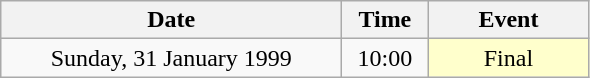<table class = "wikitable" style="text-align:center;">
<tr>
<th width=220>Date</th>
<th width=50>Time</th>
<th width=100>Event</th>
</tr>
<tr>
<td>Sunday, 31 January 1999</td>
<td>10:00</td>
<td bgcolor=ffffcc>Final</td>
</tr>
</table>
